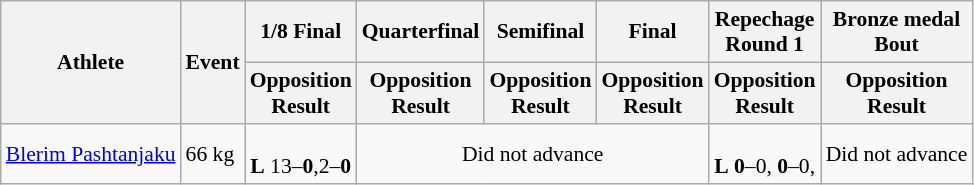<table class=wikitable style=font-size:90%>
<tr>
<th rowspan=2>Athlete</th>
<th rowspan=2>Event</th>
<th>1/8 Final</th>
<th>Quarterfinal</th>
<th>Semifinal</th>
<th>Final</th>
<th>Repechage<br>Round 1</th>
<th>Bronze medal<br>Bout</th>
</tr>
<tr>
<th>Opposition<br>Result</th>
<th>Opposition<br>Result</th>
<th>Opposition<br>Result</th>
<th>Opposition<br>Result</th>
<th>Opposition<br>Result</th>
<th>Opposition<br>Result</th>
</tr>
<tr>
<td><a href='#'>Blerim Pashtanjaku</a></td>
<td>66 kg</td>
<td align=center><br><strong>L</strong> 13–<strong>0</strong>,2–<strong>0</strong></td>
<td colspan=3  align=center>Did not advance</td>
<td align=center><br><strong>L</strong> <strong>0</strong>–0, <strong>0</strong>–0,</td>
<td align=center>Did not advance</td>
</tr>
</table>
